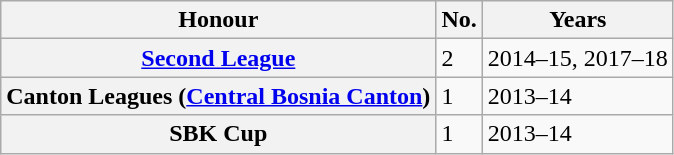<table class="wikitable plainrowheaders">
<tr>
<th scope=col>Honour</th>
<th scope=col>No.</th>
<th scope=col>Years</th>
</tr>
<tr>
<th scope=row><a href='#'>Second League</a></th>
<td>2</td>
<td>2014–15, 2017–18</td>
</tr>
<tr>
<th scope=row>Canton Leagues (<a href='#'>Central Bosnia Canton</a>)</th>
<td>1</td>
<td>2013–14</td>
</tr>
<tr>
<th scope=row>SBK Cup</th>
<td>1</td>
<td>2013–14</td>
</tr>
</table>
